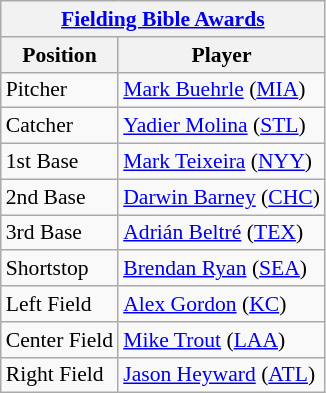<table class="wikitable" style="font-size:90%;">
<tr>
<th colspan="9"><a href='#'>Fielding Bible Awards</a></th>
</tr>
<tr>
<th>Position</th>
<th>Player</th>
</tr>
<tr>
<td>Pitcher</td>
<td><a href='#'>Mark Buehrle</a> (<a href='#'>MIA</a>)</td>
</tr>
<tr>
<td>Catcher</td>
<td><a href='#'>Yadier Molina</a> (<a href='#'>STL</a>)</td>
</tr>
<tr>
<td>1st Base</td>
<td><a href='#'>Mark Teixeira</a> (<a href='#'>NYY</a>)</td>
</tr>
<tr>
<td>2nd Base</td>
<td><a href='#'>Darwin Barney</a> (<a href='#'>CHC</a>)</td>
</tr>
<tr>
<td>3rd Base</td>
<td><a href='#'>Adrián Beltré</a> (<a href='#'>TEX</a>)</td>
</tr>
<tr>
<td>Shortstop</td>
<td><a href='#'>Brendan Ryan</a> (<a href='#'>SEA</a>)</td>
</tr>
<tr>
<td>Left Field</td>
<td><a href='#'>Alex Gordon</a> (<a href='#'>KC</a>)</td>
</tr>
<tr>
<td>Center Field</td>
<td><a href='#'>Mike Trout</a> (<a href='#'>LAA</a>)</td>
</tr>
<tr>
<td>Right Field</td>
<td><a href='#'>Jason Heyward</a> (<a href='#'>ATL</a>)</td>
</tr>
</table>
